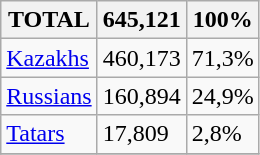<table class="wikitable">
<tr>
<th>TOTAL</th>
<th>645,121</th>
<th>100%</th>
</tr>
<tr>
<td><a href='#'>Kazakhs</a></td>
<td>460,173</td>
<td>71,3%</td>
</tr>
<tr>
<td><a href='#'>Russians</a></td>
<td>160,894</td>
<td>24,9%</td>
</tr>
<tr>
<td><a href='#'>Tatars</a></td>
<td>17,809</td>
<td>2,8%</td>
</tr>
<tr>
</tr>
</table>
